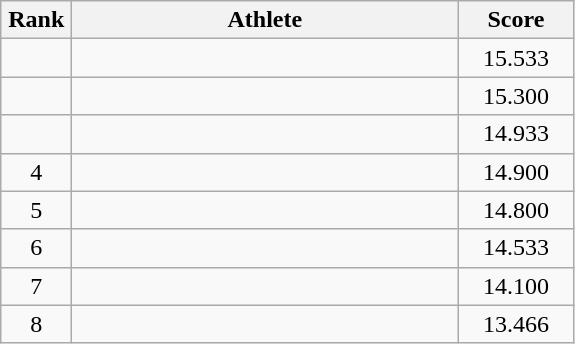<table class=wikitable style="text-align:center">
<tr>
<th width=40>Rank</th>
<th width=250>Athlete</th>
<th width=70>Score</th>
</tr>
<tr>
<td></td>
<td align=left></td>
<td>15.533</td>
</tr>
<tr>
<td></td>
<td align=left></td>
<td>15.300</td>
</tr>
<tr>
<td></td>
<td align=left></td>
<td>14.933</td>
</tr>
<tr>
<td>4</td>
<td align=left></td>
<td>14.900</td>
</tr>
<tr>
<td>5</td>
<td align=left></td>
<td>14.800</td>
</tr>
<tr>
<td>6</td>
<td align=left></td>
<td>14.533</td>
</tr>
<tr>
<td>7</td>
<td align=left></td>
<td>14.100</td>
</tr>
<tr>
<td>8</td>
<td align=left></td>
<td>13.466</td>
</tr>
</table>
